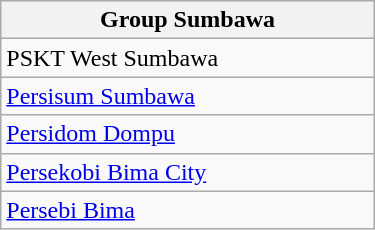<table class="wikitable" style="width: 250px;">
<tr>
<th>Group Sumbawa</th>
</tr>
<tr>
<td>PSKT West Sumbawa</td>
</tr>
<tr>
<td><a href='#'>Persisum Sumbawa</a></td>
</tr>
<tr>
<td><a href='#'>Persidom Dompu</a></td>
</tr>
<tr>
<td><a href='#'>Persekobi Bima City</a></td>
</tr>
<tr>
<td><a href='#'>Persebi Bima</a></td>
</tr>
</table>
